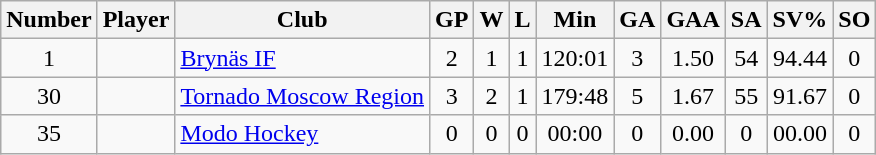<table class="wikitable sortable" style="text-align: center;">
<tr>
<th>Number</th>
<th>Player</th>
<th>Club</th>
<th>GP</th>
<th>W</th>
<th>L</th>
<th>Min</th>
<th>GA</th>
<th>GAA</th>
<th>SA</th>
<th>SV%</th>
<th>SO</th>
</tr>
<tr>
<td>1</td>
<td align=left></td>
<td align=left> <a href='#'>Brynäs IF</a></td>
<td>2</td>
<td>1</td>
<td>1</td>
<td>120:01</td>
<td>3</td>
<td>1.50</td>
<td>54</td>
<td>94.44</td>
<td>0</td>
</tr>
<tr>
<td>30</td>
<td align=left></td>
<td align=left> <a href='#'>Tornado Moscow Region</a></td>
<td>3</td>
<td>2</td>
<td>1</td>
<td>179:48</td>
<td>5</td>
<td>1.67</td>
<td>55</td>
<td>91.67</td>
<td>0</td>
</tr>
<tr>
<td>35</td>
<td align=left></td>
<td align=left> <a href='#'>Modo Hockey</a></td>
<td>0</td>
<td>0</td>
<td>0</td>
<td>00:00</td>
<td>0</td>
<td>0.00</td>
<td>0</td>
<td>00.00</td>
<td>0</td>
</tr>
</table>
